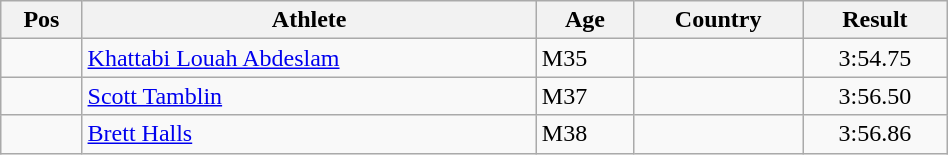<table class="wikitable"  style="text-align:center; width:50%;">
<tr>
<th>Pos</th>
<th>Athlete</th>
<th>Age</th>
<th>Country</th>
<th>Result</th>
</tr>
<tr>
<td align=center></td>
<td align=left><a href='#'>Khattabi Louah Abdeslam</a></td>
<td align=left>M35</td>
<td align=left></td>
<td>3:54.75</td>
</tr>
<tr>
<td align=center></td>
<td align=left><a href='#'>Scott Tamblin</a></td>
<td align=left>M37</td>
<td align=left></td>
<td>3:56.50</td>
</tr>
<tr>
<td align=center></td>
<td align=left><a href='#'>Brett Halls</a></td>
<td align=left>M38</td>
<td align=left></td>
<td>3:56.86</td>
</tr>
</table>
